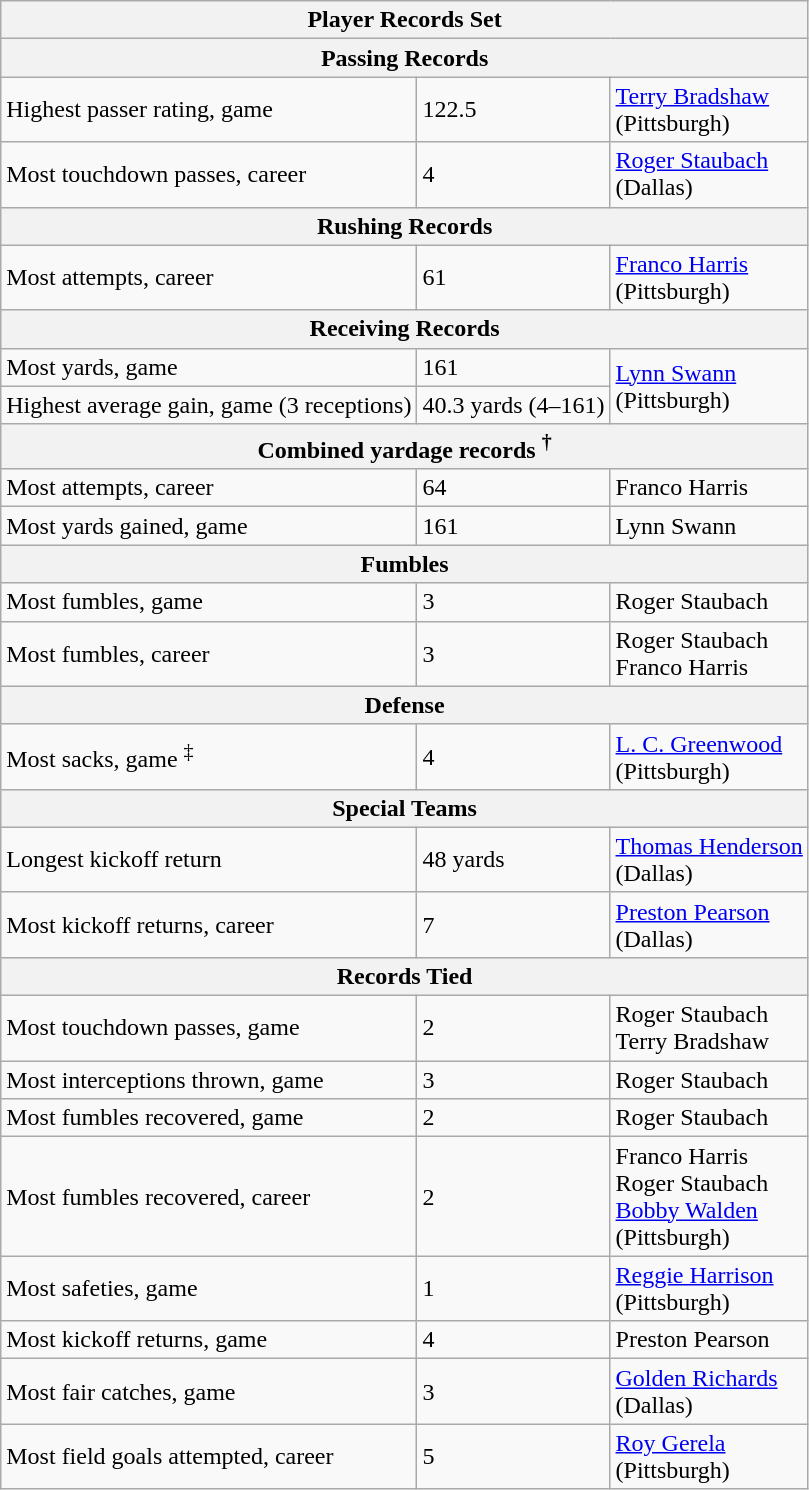<table class="wikitable">
<tr>
<th colspan=3>Player Records Set</th>
</tr>
<tr>
<th colspan=3>Passing Records</th>
</tr>
<tr>
<td>Highest passer rating, game</td>
<td>122.5</td>
<td><a href='#'>Terry Bradshaw</a><br>(Pittsburgh)</td>
</tr>
<tr>
<td>Most touchdown passes, career</td>
<td>4</td>
<td><a href='#'>Roger Staubach</a><br>(Dallas)</td>
</tr>
<tr>
<th colspan=3>Rushing Records</th>
</tr>
<tr>
<td>Most attempts, career</td>
<td>61</td>
<td><a href='#'>Franco Harris</a><br>(Pittsburgh)</td>
</tr>
<tr>
<th colspan=3>Receiving Records</th>
</tr>
<tr>
<td>Most yards, game</td>
<td>161</td>
<td rowspan=2><a href='#'>Lynn Swann</a><br>(Pittsburgh)</td>
</tr>
<tr>
<td>Highest average gain, game (3 receptions)</td>
<td>40.3 yards (4–161)</td>
</tr>
<tr>
<th colspan=3>Combined yardage records <sup>†</sup></th>
</tr>
<tr>
<td>Most attempts, career</td>
<td>64</td>
<td>Franco Harris</td>
</tr>
<tr>
<td>Most yards gained, game</td>
<td>161</td>
<td>Lynn Swann</td>
</tr>
<tr>
<th colspan=3>Fumbles</th>
</tr>
<tr>
<td>Most fumbles, game</td>
<td>3</td>
<td>Roger Staubach</td>
</tr>
<tr>
<td>Most fumbles, career</td>
<td>3</td>
<td>Roger Staubach<br>Franco Harris</td>
</tr>
<tr>
<th colspan=3>Defense</th>
</tr>
<tr>
<td>Most sacks, game <sup>‡</sup></td>
<td>4</td>
<td><a href='#'>L. C. Greenwood</a><br>(Pittsburgh)</td>
</tr>
<tr>
<th colspan=3>Special Teams</th>
</tr>
<tr>
<td>Longest kickoff return</td>
<td>48 yards</td>
<td><a href='#'>Thomas Henderson</a><br>(Dallas)</td>
</tr>
<tr>
<td>Most kickoff returns, career</td>
<td>7</td>
<td><a href='#'>Preston Pearson</a><br>(Dallas)</td>
</tr>
<tr>
<th colspan=3>Records Tied</th>
</tr>
<tr>
<td>Most touchdown passes, game</td>
<td>2</td>
<td>Roger Staubach<br>Terry Bradshaw</td>
</tr>
<tr>
<td>Most interceptions thrown, game</td>
<td>3</td>
<td>Roger Staubach</td>
</tr>
<tr>
<td>Most fumbles recovered, game</td>
<td>2</td>
<td>Roger Staubach</td>
</tr>
<tr>
<td>Most fumbles recovered, career</td>
<td>2</td>
<td>Franco Harris<br>Roger Staubach<br><a href='#'>Bobby Walden</a><br>(Pittsburgh)</td>
</tr>
<tr>
<td>Most safeties, game</td>
<td>1</td>
<td><a href='#'>Reggie Harrison</a><br>(Pittsburgh)</td>
</tr>
<tr>
<td>Most kickoff returns, game</td>
<td>4</td>
<td>Preston Pearson</td>
</tr>
<tr>
<td>Most fair catches, game</td>
<td>3</td>
<td><a href='#'>Golden Richards</a><br>(Dallas)</td>
</tr>
<tr>
<td>Most field goals attempted, career</td>
<td>5</td>
<td><a href='#'>Roy Gerela</a><br>(Pittsburgh)</td>
</tr>
</table>
